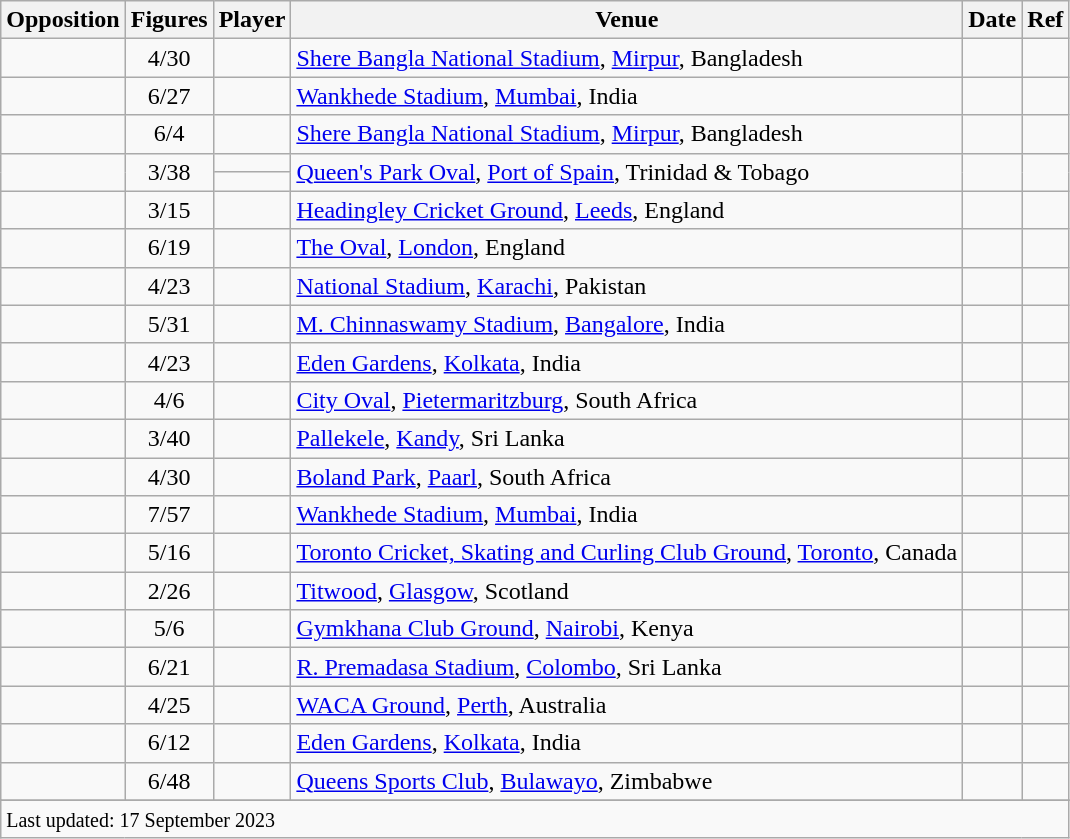<table class="wikitable sortable">
<tr>
<th scope=col>Opposition</th>
<th scope=col>Figures</th>
<th scope=col>Player</th>
<th scope=col>Venue</th>
<th scope=col>Date</th>
<th scope=col>Ref</th>
</tr>
<tr>
<td></td>
<td scope=row style=text-align:center;>4/30</td>
<td></td>
<td><a href='#'>Shere Bangla National Stadium</a>, <a href='#'>Mirpur</a>, Bangladesh</td>
<td></td>
<td></td>
</tr>
<tr>
<td></td>
<td scope=row style=text-align:center;>6/27</td>
<td></td>
<td><a href='#'>Wankhede Stadium</a>, <a href='#'>Mumbai</a>, India</td>
<td></td>
<td></td>
</tr>
<tr>
<td></td>
<td scope=row style=text-align:center;>6/4</td>
<td></td>
<td><a href='#'>Shere Bangla National Stadium</a>, <a href='#'>Mirpur</a>, Bangladesh</td>
<td></td>
<td></td>
</tr>
<tr>
<td rowspan=2></td>
<td scope=row style=text-align:center; rowspan=2>3/38</td>
<td></td>
<td rowspan=2><a href='#'>Queen's Park Oval</a>, <a href='#'>Port of Spain</a>, Trinidad & Tobago</td>
<td rowspan=2> </td>
<td rowspan=2></td>
</tr>
<tr>
<td></td>
</tr>
<tr>
<td></td>
<td scope=row style=text-align:center;>3/15</td>
<td></td>
<td><a href='#'>Headingley Cricket Ground</a>, <a href='#'>Leeds</a>, England</td>
<td> </td>
<td></td>
</tr>
<tr>
<td></td>
<td scope=row style=text-align:center;>6/19</td>
<td></td>
<td><a href='#'>The Oval</a>, <a href='#'>London</a>, England</td>
<td></td>
<td></td>
</tr>
<tr>
<td></td>
<td scope=row style=text-align:center;>4/23</td>
<td></td>
<td><a href='#'>National Stadium</a>, <a href='#'>Karachi</a>, Pakistan</td>
<td></td>
<td></td>
</tr>
<tr>
<td></td>
<td scope=row style=text-align:center;>5/31</td>
<td></td>
<td><a href='#'>M. Chinnaswamy Stadium</a>, <a href='#'>Bangalore</a>, India</td>
<td> </td>
<td></td>
</tr>
<tr>
<td></td>
<td scope=row style=text-align:center;>4/23</td>
<td></td>
<td><a href='#'>Eden Gardens</a>, <a href='#'>Kolkata</a>, India</td>
<td></td>
<td></td>
</tr>
<tr>
<td></td>
<td scope=row style=text-align:center;>4/6</td>
<td></td>
<td><a href='#'>City Oval</a>, <a href='#'>Pietermaritzburg</a>, South Africa</td>
<td></td>
<td></td>
</tr>
<tr>
<td></td>
<td scope=row style=text-align:center;>3/40</td>
<td></td>
<td><a href='#'>Pallekele</a>, <a href='#'>Kandy</a>, Sri Lanka</td>
<td></td>
<td></td>
</tr>
<tr>
<td></td>
<td scope=row style=text-align:center;>4/30</td>
<td></td>
<td><a href='#'>Boland Park</a>, <a href='#'>Paarl</a>, South Africa</td>
<td></td>
<td></td>
</tr>
<tr>
<td></td>
<td scope=row style=text-align:center;>7/57</td>
<td></td>
<td><a href='#'>Wankhede Stadium</a>, <a href='#'>Mumbai</a>, India</td>
<td> </td>
<td></td>
</tr>
<tr>
<td></td>
<td scope=row style=text-align:center;>5/16</td>
<td></td>
<td><a href='#'>Toronto Cricket, Skating and Curling Club Ground</a>, <a href='#'>Toronto</a>, Canada</td>
<td></td>
<td></td>
</tr>
<tr>
<td></td>
<td scope=row style=text-align:center;>2/26</td>
<td></td>
<td><a href='#'>Titwood</a>, <a href='#'>Glasgow</a>, Scotland</td>
<td></td>
<td></td>
</tr>
<tr>
<td></td>
<td scope=row style=text-align:center;>5/6</td>
<td></td>
<td><a href='#'>Gymkhana Club Ground</a>, <a href='#'>Nairobi</a>, Kenya</td>
<td></td>
<td></td>
</tr>
<tr>
<td></td>
<td scope=row style=text-align:center;>6/21</td>
<td></td>
<td><a href='#'>R. Premadasa Stadium</a>, <a href='#'>Colombo</a>, Sri Lanka</td>
<td></td>
<td></td>
</tr>
<tr>
<td></td>
<td scope=row style=text-align:center;>4/25</td>
<td></td>
<td><a href='#'>WACA Ground</a>, <a href='#'>Perth</a>, Australia</td>
<td> </td>
<td></td>
</tr>
<tr>
<td></td>
<td scope=row style=text-align:center;>6/12</td>
<td></td>
<td><a href='#'>Eden Gardens</a>, <a href='#'>Kolkata</a>, India</td>
<td></td>
<td></td>
</tr>
<tr>
<td></td>
<td scope=row style=text-align:center;>6/48</td>
<td></td>
<td><a href='#'>Queens Sports Club</a>, <a href='#'>Bulawayo</a>, Zimbabwe</td>
<td></td>
<td></td>
</tr>
<tr>
</tr>
<tr class=sortbottom>
<td colspan=6><small>Last updated: 17 September 2023</small></td>
</tr>
</table>
